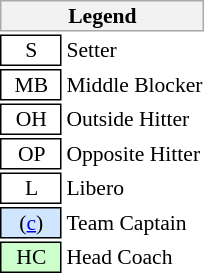<table class="toccolours" style="float:right; font-size:90%; white-space:nowrap; valign:middle">
<tr>
<th colspan="6" style="background-color:#F2F2F2; border:1px solid #AAAAAA">Legend</th>
</tr>
<tr>
<td style="border:1px solid black" align="center">  S  </td>
<td>Setter</td>
</tr>
<tr>
<td style="border:1px solid black" align="center">  MB  </td>
<td>Middle Blocker</td>
</tr>
<tr>
<td style="border:1px solid black" align="center">  OH  </td>
<td>Outside Hitter</td>
</tr>
<tr>
<td style="border:1px solid black" align="center">  OP  </td>
<td>Opposite Hitter</td>
</tr>
<tr>
<td style="border:1px solid black" align="center">  L  </td>
<td>Libero</td>
</tr>
<tr>
<td style="background:#D0E6FF;border:1px solid black" align="center"> (<a href='#'>c</a>) </td>
<td>Team Captain</td>
</tr>
<tr>
<td style="background: #CCFFCC; border: 1px solid black" align="center"> HC </td>
<td>Head Coach</td>
</tr>
</table>
